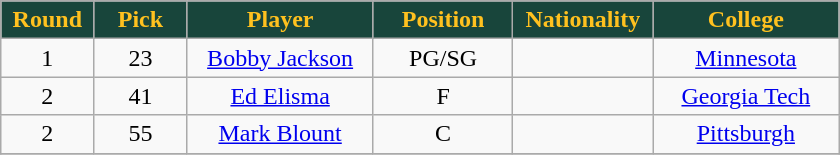<table class="wikitable sortable sortable">
<tr>
<th style="background:#18453B; color:#ffc11f" width="10%">Round</th>
<th style="background:#18453B; color:#ffc11f" width="10%">Pick</th>
<th style="background:#18453B; color:#ffc11f" width="20%">Player</th>
<th style="background:#18453B; color:#ffc11f" width="15%">Position</th>
<th style="background:#18453B; color:#ffc11f" width="15%">Nationality</th>
<th style="background:#18453B; color:#ffc11f" width="20%">College</th>
</tr>
<tr style="text-align: center">
<td>1</td>
<td>23</td>
<td><a href='#'>Bobby Jackson</a></td>
<td>PG/SG</td>
<td></td>
<td><a href='#'>Minnesota</a></td>
</tr>
<tr style="text-align: center">
<td>2</td>
<td>41</td>
<td><a href='#'>Ed Elisma</a></td>
<td>F</td>
<td></td>
<td><a href='#'>Georgia Tech</a></td>
</tr>
<tr style="text-align: center">
<td>2</td>
<td>55</td>
<td><a href='#'>Mark Blount</a></td>
<td>C</td>
<td></td>
<td><a href='#'>Pittsburgh</a></td>
</tr>
<tr>
</tr>
</table>
